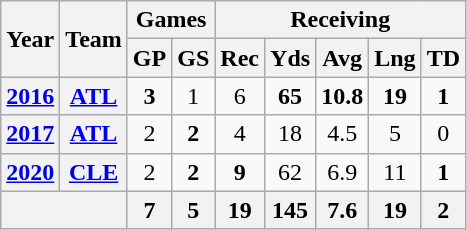<table class=wikitable style="text-align:center;">
<tr>
<th rowspan="2">Year</th>
<th rowspan="2">Team</th>
<th colspan="2">Games</th>
<th colspan="5">Receiving</th>
</tr>
<tr>
<th>GP</th>
<th>GS</th>
<th>Rec</th>
<th>Yds</th>
<th>Avg</th>
<th>Lng</th>
<th>TD</th>
</tr>
<tr>
<th><a href='#'>2016</a></th>
<th><a href='#'>ATL</a></th>
<td><strong>3</strong></td>
<td>1</td>
<td>6</td>
<td><strong>65</strong></td>
<td><strong>10.8</strong></td>
<td><strong>19</strong></td>
<td><strong>1</strong></td>
</tr>
<tr>
<th><a href='#'>2017</a></th>
<th><a href='#'>ATL</a></th>
<td>2</td>
<td><strong>2</strong></td>
<td>4</td>
<td>18</td>
<td>4.5</td>
<td>5</td>
<td>0</td>
</tr>
<tr>
<th><a href='#'>2020</a></th>
<th><a href='#'>CLE</a></th>
<td>2</td>
<td><strong>2</strong></td>
<td><strong>9</strong></td>
<td>62</td>
<td>6.9</td>
<td>11</td>
<td><strong>1</strong></td>
</tr>
<tr>
<th colspan="2"></th>
<th>7</th>
<th>5</th>
<th>19</th>
<th>145</th>
<th>7.6</th>
<th>19</th>
<th>2</th>
</tr>
</table>
